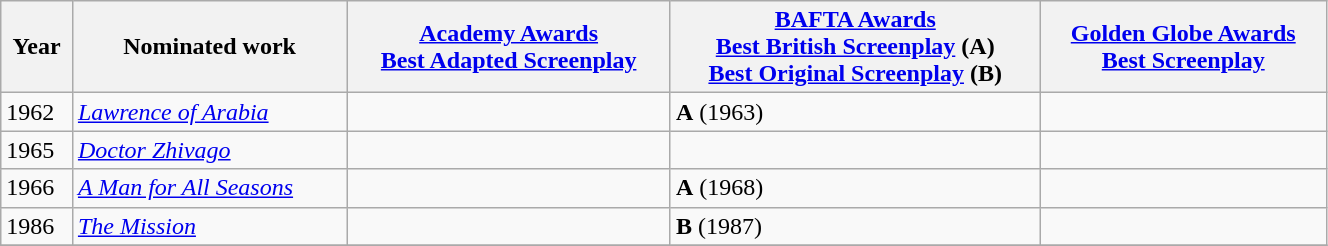<table width="70%" class="wikitable">
<tr>
<th ! scope="col">Year</th>
<th ! scope="col">Nominated work</th>
<th ! scope="col"><a href='#'>Academy Awards</a><br><a href='#'>Best Adapted Screenplay</a></th>
<th ! scope="col"><a href='#'>BAFTA Awards</a><br><a href='#'>Best British Screenplay</a> (A)<br><a href='#'>Best Original Screenplay</a> (B)</th>
<th ! scope="col"><a href='#'>Golden Globe Awards</a><br><a href='#'>Best Screenplay</a></th>
</tr>
<tr>
<td>1962</td>
<td><em><a href='#'>Lawrence of Arabia</a></em></td>
<td></td>
<td> <strong>A</strong> (1963)</td>
<td></td>
</tr>
<tr>
<td>1965</td>
<td><em><a href='#'>Doctor Zhivago</a></em></td>
<td></td>
<td></td>
<td></td>
</tr>
<tr>
<td>1966</td>
<td><em><a href='#'>A Man for All Seasons</a></em></td>
<td></td>
<td> <strong>A</strong> (1968)</td>
<td></td>
</tr>
<tr>
<td>1986</td>
<td><em><a href='#'>The Mission</a></em></td>
<td></td>
<td> <strong>B</strong> (1987)</td>
<td></td>
</tr>
<tr>
</tr>
</table>
